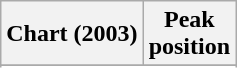<table class="wikitable sortable plainrowheaders" style="text-align:center">
<tr>
<th scope="col">Chart (2003)</th>
<th scope="col">Peak<br> position</th>
</tr>
<tr>
</tr>
<tr>
</tr>
</table>
